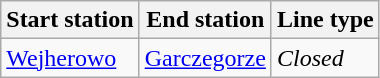<table class="wikitable">
<tr>
<th>Start station</th>
<th>End station</th>
<th>Line type</th>
</tr>
<tr>
<td><a href='#'>Wejherowo</a></td>
<td><a href='#'>Garczegorze</a></td>
<td><em>Closed</em></td>
</tr>
</table>
